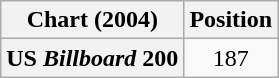<table class="wikitable plainrowheaders" style="text-align:center">
<tr>
<th scope="col">Chart (2004)</th>
<th scope="col">Position</th>
</tr>
<tr>
<th scope="row">US <em>Billboard</em> 200</th>
<td>187</td>
</tr>
</table>
